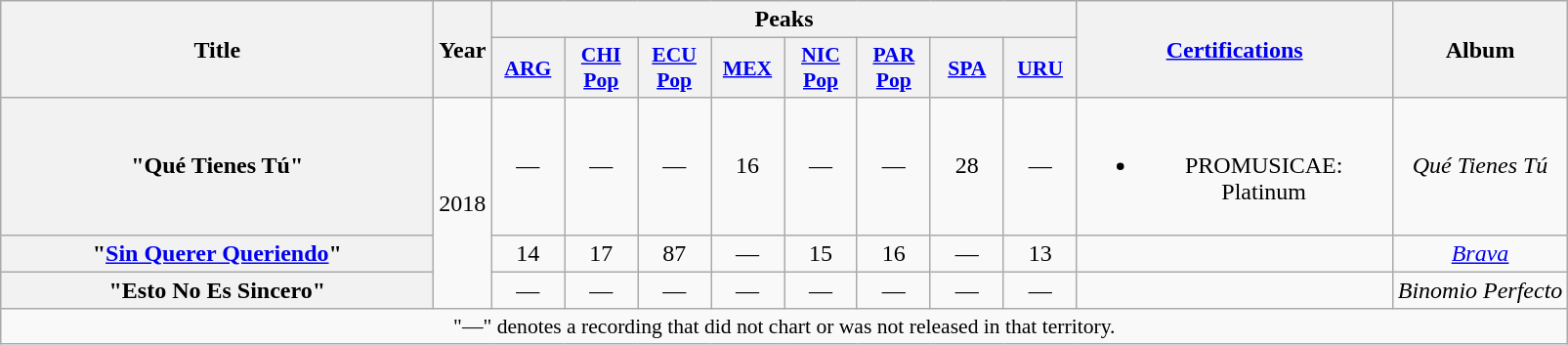<table class="wikitable plainrowheaders" style="text-align:center;">
<tr>
<th scope="col" rowspan="2" style="width:18em;">Title</th>
<th scope="col" rowspan="2" style="width:1em;">Year</th>
<th scope="col" colspan="8">Peaks</th>
<th scope="col" rowspan="2" style="width:13em;"><a href='#'>Certifications</a></th>
<th scope="col" rowspan="2">Album</th>
</tr>
<tr>
<th scope="col" style="width:3em;font-size:90%;"><a href='#'>ARG</a><br></th>
<th scope="col" style="width:3em;font-size:90%;"><a href='#'>CHI<br>Pop</a><br></th>
<th scope="col" style="width:3em;font-size:90%;"><a href='#'>ECU<br>Pop</a><br></th>
<th scope="col" style="width:3em;font-size:90%;"><a href='#'>MEX</a><br></th>
<th scope="col" style="width:3em;font-size:90%;"><a href='#'>NIC<br>Pop</a><br></th>
<th scope="col" style="width:3em;font-size:90%;"><a href='#'>PAR<br>Pop</a><br></th>
<th scope="col" style="width:3em;font-size:90%;"><a href='#'>SPA</a><br></th>
<th scope="col" style="width:3em;font-size:90%;"><a href='#'>URU</a><br></th>
</tr>
<tr>
<th scope="row">"Qué Tienes Tú"<br></th>
<td rowspan="3">2018</td>
<td>—</td>
<td>—</td>
<td>—</td>
<td>16</td>
<td>—</td>
<td>—</td>
<td>28</td>
<td>—</td>
<td><br><ul><li>PROMUSICAE: Platinum</li></ul></td>
<td><em>Qué Tienes Tú</em></td>
</tr>
<tr>
<th scope="row">"<a href='#'>Sin Querer Queriendo</a>"<br></th>
<td>14</td>
<td>17</td>
<td>87</td>
<td>—</td>
<td>15</td>
<td>16</td>
<td>—</td>
<td>13</td>
<td></td>
<td><em><a href='#'>Brava</a></em></td>
</tr>
<tr>
<th scope="row">"Esto No Es Sincero"<br></th>
<td>—</td>
<td>—</td>
<td>—</td>
<td>—</td>
<td>—</td>
<td>—</td>
<td>—</td>
<td>—</td>
<td></td>
<td><em>Binomio Perfecto</em></td>
</tr>
<tr>
<td colspan="14" style="font-size:90%">"—" denotes a recording that did not chart or was not released in that territory.</td>
</tr>
</table>
